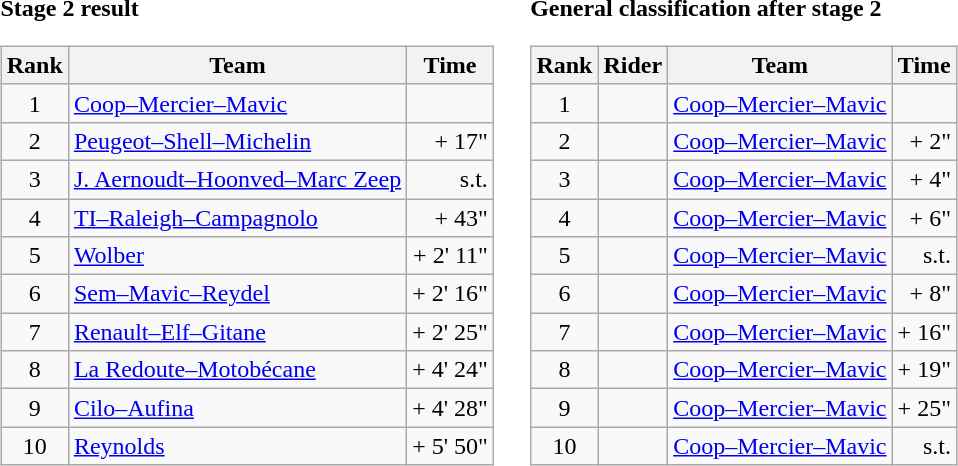<table>
<tr>
<td><strong>Stage 2 result</strong><br><table class="wikitable">
<tr>
<th scope="col">Rank</th>
<th scope="col">Team</th>
<th scope="col">Time</th>
</tr>
<tr>
<td style="text-align:center;">1</td>
<td><a href='#'>Coop–Mercier–Mavic</a></td>
<td style="text-align:right;"></td>
</tr>
<tr>
<td style="text-align:center;">2</td>
<td><a href='#'>Peugeot–Shell–Michelin</a></td>
<td style="text-align:right;">+ 17"</td>
</tr>
<tr>
<td style="text-align:center;">3</td>
<td><a href='#'>J. Aernoudt–Hoonved–Marc Zeep</a></td>
<td style="text-align:right;">s.t.</td>
</tr>
<tr>
<td style="text-align:center;">4</td>
<td><a href='#'>TI–Raleigh–Campagnolo</a></td>
<td style="text-align:right;">+ 43"</td>
</tr>
<tr>
<td style="text-align:center;">5</td>
<td><a href='#'>Wolber</a></td>
<td style="text-align:right;">+ 2' 11"</td>
</tr>
<tr>
<td style="text-align:center;">6</td>
<td><a href='#'>Sem–Mavic–Reydel</a></td>
<td style="text-align:right;">+ 2' 16"</td>
</tr>
<tr>
<td style="text-align:center;">7</td>
<td><a href='#'>Renault–Elf–Gitane</a></td>
<td style="text-align:right;">+ 2' 25"</td>
</tr>
<tr>
<td style="text-align:center;">8</td>
<td><a href='#'>La Redoute–Motobécane</a></td>
<td style="text-align:right;">+ 4' 24"</td>
</tr>
<tr>
<td style="text-align:center;">9</td>
<td><a href='#'>Cilo–Aufina</a></td>
<td style="text-align:right;">+ 4' 28"</td>
</tr>
<tr>
<td style="text-align:center;">10</td>
<td><a href='#'>Reynolds</a></td>
<td style="text-align:right;">+ 5' 50"</td>
</tr>
</table>
</td>
<td></td>
<td><strong>General classification after stage 2</strong><br><table class="wikitable">
<tr>
<th scope="col">Rank</th>
<th scope="col">Rider</th>
<th scope="col">Team</th>
<th scope="col">Time</th>
</tr>
<tr>
<td style="text-align:center;">1</td>
<td> </td>
<td><a href='#'>Coop–Mercier–Mavic</a></td>
<td style="text-align:right;"></td>
</tr>
<tr>
<td style="text-align:center;">2</td>
<td></td>
<td><a href='#'>Coop–Mercier–Mavic</a></td>
<td style="text-align:right;">+ 2"</td>
</tr>
<tr>
<td style="text-align:center;">3</td>
<td></td>
<td><a href='#'>Coop–Mercier–Mavic</a></td>
<td style="text-align:right;">+ 4"</td>
</tr>
<tr>
<td style="text-align:center;">4</td>
<td></td>
<td><a href='#'>Coop–Mercier–Mavic</a></td>
<td style="text-align:right;">+ 6"</td>
</tr>
<tr>
<td style="text-align:center;">5</td>
<td></td>
<td><a href='#'>Coop–Mercier–Mavic</a></td>
<td style="text-align:right;">s.t.</td>
</tr>
<tr>
<td style="text-align:center;">6</td>
<td></td>
<td><a href='#'>Coop–Mercier–Mavic</a></td>
<td style="text-align:right;">+ 8"</td>
</tr>
<tr>
<td style="text-align:center;">7</td>
<td></td>
<td><a href='#'>Coop–Mercier–Mavic</a></td>
<td style="text-align:right;">+ 16"</td>
</tr>
<tr>
<td style="text-align:center;">8</td>
<td></td>
<td><a href='#'>Coop–Mercier–Mavic</a></td>
<td style="text-align:right;">+ 19"</td>
</tr>
<tr>
<td style="text-align:center;">9</td>
<td></td>
<td><a href='#'>Coop–Mercier–Mavic</a></td>
<td style="text-align:right;">+ 25"</td>
</tr>
<tr>
<td style="text-align:center;">10</td>
<td></td>
<td><a href='#'>Coop–Mercier–Mavic</a></td>
<td style="text-align:right;">s.t.</td>
</tr>
</table>
</td>
</tr>
</table>
